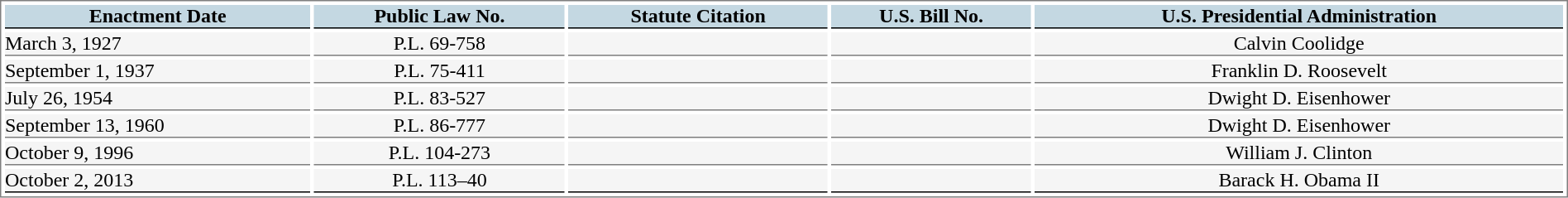<table style="border:1px solid gray; align:left; width:100%" cellspacing=3 cellpadding=0>
<tr style="font-weight:bold; text-align:center; background:#c4d8e2; color:black;">
<th style=" border-bottom:1.5px solid black">Enactment Date</th>
<th style=" border-bottom:1.5px solid black">Public Law No.</th>
<th style=" border-bottom:1.5px solid black">Statute Citation</th>
<th style=" border-bottom:1.5px solid black">U.S. Bill No.</th>
<th style=" border-bottom:1.5px solid black">U.S. Presidential Administration</th>
</tr>
<tr>
<td style="border-bottom:1px solid gray; background:#F5F5F5;">March 3, 1927</td>
<td style="border-bottom:1px solid gray; background:#F5F5F5; text-align:center;">P.L. 69-758</td>
<td style="border-bottom:1px solid gray; background:#F5F5F5; text-align:center;"></td>
<td style="border-bottom:1px solid gray; background:#F5F5F5; text-align:center;"></td>
<td style="border-bottom:1px solid gray; background:#F5F5F5; text-align:center;">Calvin Coolidge</td>
</tr>
<tr>
<td style="border-bottom:1px solid gray; background:#F5F5F5;">September 1, 1937</td>
<td style="border-bottom:1px solid gray; background:#F5F5F5; text-align:center;">P.L. 75-411</td>
<td style="border-bottom:1px solid gray; background:#F5F5F5; text-align:center;"></td>
<td style="border-bottom:1px solid gray; background:#F5F5F5; text-align:center;"></td>
<td style="border-bottom:1px solid gray; background:#F5F5F5; text-align:center;">Franklin D. Roosevelt</td>
</tr>
<tr>
<td style="border-bottom:1px solid gray; background:#F5F5F5;">July 26, 1954</td>
<td style="border-bottom:1px solid gray; background:#F5F5F5; text-align:center;">P.L. 83-527</td>
<td style="border-bottom:1px solid gray; background:#F5F5F5; text-align:center;"></td>
<td style="border-bottom:1px solid gray; background:#F5F5F5; text-align:center;"></td>
<td style="border-bottom:1px solid gray; background:#F5F5F5; text-align:center;">Dwight D. Eisenhower</td>
</tr>
<tr>
<td style="border-bottom:1px solid gray; background:#F5F5F5;">September 13, 1960</td>
<td style="border-bottom:1px solid gray; background:#F5F5F5; text-align:center;">P.L. 86-777</td>
<td style="border-bottom:1px solid gray; background:#F5F5F5; text-align:center;"></td>
<td style="border-bottom:1px solid gray; background:#F5F5F5; text-align:center;"></td>
<td style="border-bottom:1px solid gray; background:#F5F5F5; text-align:center;">Dwight D. Eisenhower</td>
</tr>
<tr>
<td style="border-bottom:1px solid gray; background:#F5F5F5;">October 9, 1996</td>
<td style="border-bottom:1px solid gray; background:#F5F5F5; text-align:center;">P.L. 104-273</td>
<td style="border-bottom:1px solid gray; background:#F5F5F5; text-align:center;"></td>
<td style="border-bottom:1px solid gray; background:#F5F5F5; text-align:center;"></td>
<td style="border-bottom:1px solid gray; background:#F5F5F5; text-align:center;">William J. Clinton</td>
</tr>
<tr>
<td style="border-bottom:1.5px solid black; background:#F5F5F5;">October 2, 2013</td>
<td style="border-bottom:1.5px solid black; background:#F5F5F5; text-align:center;">P.L. 113–40</td>
<td style="border-bottom:1.5px solid black; background:#F5F5F5; text-align:center;"></td>
<td style="border-bottom:1.5px solid black; background:#F5F5F5; text-align:center;"></td>
<td style="border-bottom:1.5px solid black; background:#F5F5F5; text-align:center;">Barack H. Obama II</td>
</tr>
</table>
